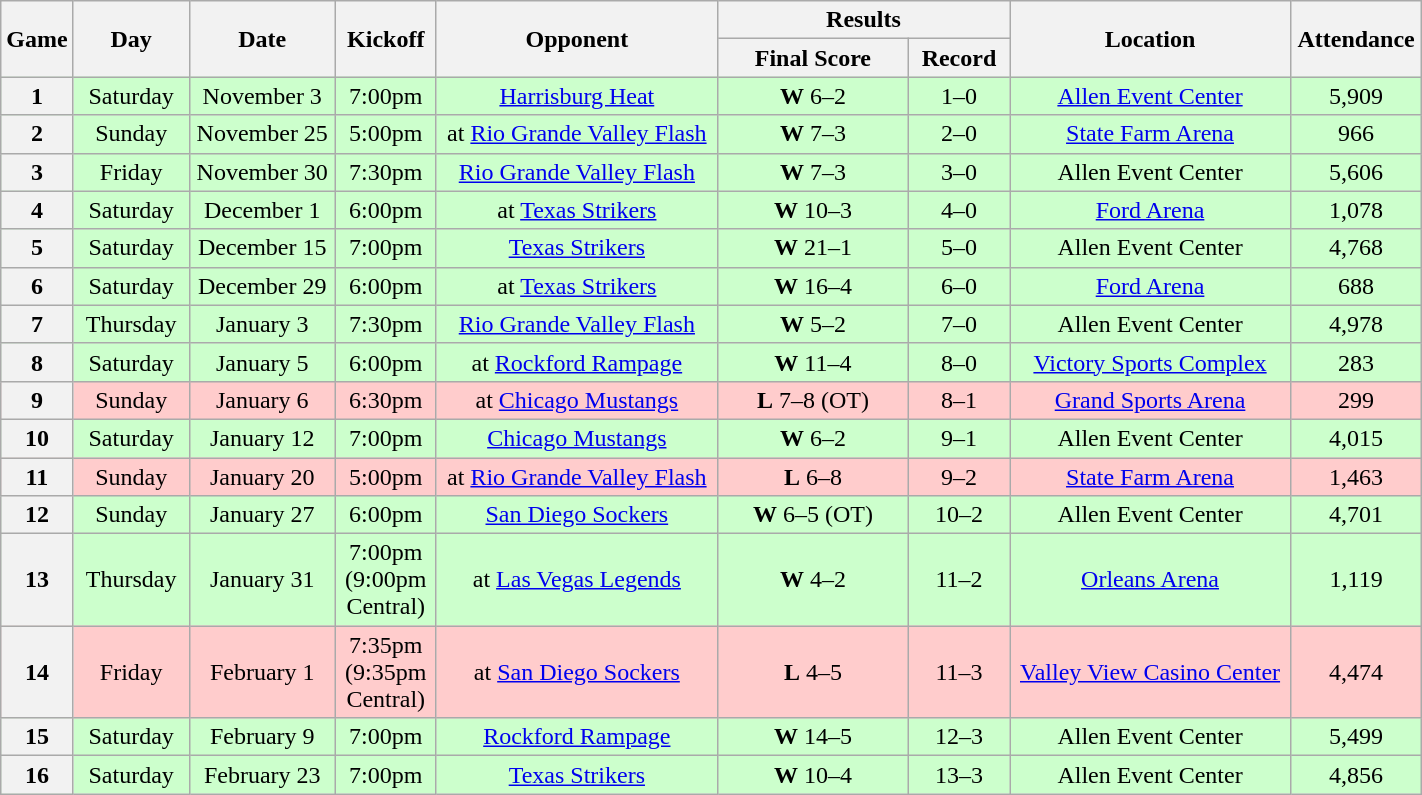<table class="wikitable">
<tr>
<th rowspan="2" width="40">Game</th>
<th rowspan="2" width="70">Day</th>
<th rowspan="2" width="90">Date</th>
<th rowspan="2" width="60">Kickoff</th>
<th rowspan="2" width="180">Opponent</th>
<th colspan="2" width="180">Results</th>
<th rowspan="2" width="180">Location</th>
<th rowspan="2" width="80">Attendance</th>
</tr>
<tr>
<th width="120">Final Score</th>
<th width="60">Record</th>
</tr>
<tr align="center" bgcolor="#CCFFCC">
<th>1</th>
<td>Saturday</td>
<td>November 3</td>
<td>7:00pm</td>
<td><a href='#'>Harrisburg Heat</a></td>
<td><strong>W</strong> 6–2</td>
<td>1–0</td>
<td><a href='#'>Allen Event Center</a></td>
<td>5,909</td>
</tr>
<tr align="center" bgcolor="#CCFFCC">
<th>2</th>
<td>Sunday</td>
<td>November 25</td>
<td>5:00pm</td>
<td>at <a href='#'>Rio Grande Valley Flash</a></td>
<td><strong>W</strong> 7–3</td>
<td>2–0</td>
<td><a href='#'>State Farm Arena</a></td>
<td>966</td>
</tr>
<tr align="center" bgcolor="#CCFFCC">
<th>3</th>
<td>Friday</td>
<td>November 30</td>
<td>7:30pm</td>
<td><a href='#'>Rio Grande Valley Flash</a></td>
<td><strong>W</strong> 7–3</td>
<td>3–0</td>
<td>Allen Event Center</td>
<td>5,606</td>
</tr>
<tr align="center" bgcolor="#CCFFCC">
<th>4</th>
<td>Saturday</td>
<td>December 1</td>
<td>6:00pm</td>
<td>at <a href='#'>Texas Strikers</a></td>
<td><strong>W</strong> 10–3</td>
<td>4–0</td>
<td><a href='#'>Ford Arena</a></td>
<td>1,078</td>
</tr>
<tr align="center" bgcolor="#CCFFCC">
<th>5</th>
<td>Saturday</td>
<td>December 15</td>
<td>7:00pm</td>
<td><a href='#'>Texas Strikers</a></td>
<td><strong>W</strong> 21–1</td>
<td>5–0</td>
<td>Allen Event Center</td>
<td>4,768</td>
</tr>
<tr align="center" bgcolor="#CCFFCC">
<th>6</th>
<td>Saturday</td>
<td>December 29</td>
<td>6:00pm</td>
<td>at <a href='#'>Texas Strikers</a></td>
<td><strong>W</strong> 16–4</td>
<td>6–0</td>
<td><a href='#'>Ford Arena</a></td>
<td>688</td>
</tr>
<tr align="center" bgcolor="#CCFFCC">
<th>7</th>
<td>Thursday</td>
<td>January 3</td>
<td>7:30pm</td>
<td><a href='#'>Rio Grande Valley Flash</a></td>
<td><strong>W</strong> 5–2</td>
<td>7–0</td>
<td>Allen Event Center</td>
<td>4,978</td>
</tr>
<tr align="center" bgcolor="#CCFFCC">
<th>8</th>
<td>Saturday</td>
<td>January 5</td>
<td>6:00pm</td>
<td>at <a href='#'>Rockford Rampage</a></td>
<td><strong>W</strong> 11–4</td>
<td>8–0</td>
<td><a href='#'>Victory Sports Complex</a></td>
<td>283</td>
</tr>
<tr align="center" bgcolor="#FFCCCC">
<th>9</th>
<td>Sunday</td>
<td>January 6</td>
<td>6:30pm</td>
<td>at <a href='#'>Chicago Mustangs</a></td>
<td><strong>L</strong> 7–8 (OT)</td>
<td>8–1</td>
<td><a href='#'>Grand Sports Arena</a></td>
<td>299</td>
</tr>
<tr align="center" bgcolor="#CCFFCC">
<th>10</th>
<td>Saturday</td>
<td>January 12</td>
<td>7:00pm</td>
<td><a href='#'>Chicago Mustangs</a></td>
<td><strong>W</strong> 6–2</td>
<td>9–1</td>
<td>Allen Event Center</td>
<td>4,015</td>
</tr>
<tr align="center" bgcolor="#FFCCCC">
<th>11</th>
<td>Sunday</td>
<td>January 20</td>
<td>5:00pm</td>
<td>at <a href='#'>Rio Grande Valley Flash</a></td>
<td><strong>L</strong> 6–8</td>
<td>9–2</td>
<td><a href='#'>State Farm Arena</a></td>
<td>1,463</td>
</tr>
<tr align="center" bgcolor="#CCFFCC">
<th>12</th>
<td>Sunday</td>
<td>January 27</td>
<td>6:00pm</td>
<td><a href='#'>San Diego Sockers</a></td>
<td><strong>W</strong> 6–5 (OT)</td>
<td>10–2</td>
<td>Allen Event Center</td>
<td>4,701</td>
</tr>
<tr align="center" bgcolor="#CCFFCC">
<th>13</th>
<td>Thursday</td>
<td>January 31</td>
<td>7:00pm (9:00pm Central)</td>
<td>at <a href='#'>Las Vegas Legends</a></td>
<td><strong>W</strong> 4–2</td>
<td>11–2</td>
<td><a href='#'>Orleans Arena</a></td>
<td>1,119</td>
</tr>
<tr align="center" bgcolor="#FFCCCC">
<th>14</th>
<td>Friday</td>
<td>February 1</td>
<td>7:35pm (9:35pm Central)</td>
<td>at <a href='#'>San Diego Sockers</a></td>
<td><strong>L</strong> 4–5</td>
<td>11–3</td>
<td><a href='#'>Valley View Casino Center</a></td>
<td>4,474</td>
</tr>
<tr align="center" bgcolor="#CCFFCC">
<th>15</th>
<td>Saturday</td>
<td>February 9</td>
<td>7:00pm</td>
<td><a href='#'>Rockford Rampage</a></td>
<td><strong>W</strong> 14–5</td>
<td>12–3</td>
<td>Allen Event Center</td>
<td>5,499</td>
</tr>
<tr align="center" bgcolor="#CCFFCC">
<th>16</th>
<td>Saturday</td>
<td>February 23</td>
<td>7:00pm</td>
<td><a href='#'>Texas Strikers</a></td>
<td><strong>W</strong> 10–4</td>
<td>13–3</td>
<td>Allen Event Center</td>
<td>4,856</td>
</tr>
</table>
